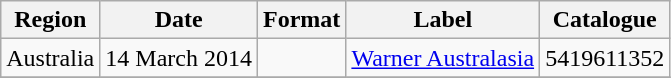<table class="wikitable plainrowheaders">
<tr>
<th scope="col">Region</th>
<th scope="col">Date</th>
<th scope="col">Format</th>
<th scope="col">Label</th>
<th scope="col">Catalogue</th>
</tr>
<tr>
<td>Australia</td>
<td>14 March 2014</td>
<td></td>
<td><a href='#'>Warner Australasia</a></td>
<td>5419611352</td>
</tr>
<tr>
</tr>
</table>
